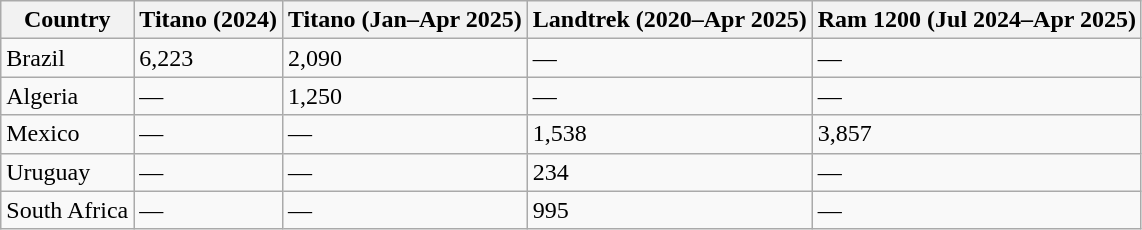<table class="wikitable sortable">
<tr>
<th>Country</th>
<th>Titano (2024)</th>
<th>Titano (Jan–Apr 2025)</th>
<th>Landtrek (2020–Apr 2025)</th>
<th>Ram 1200 (Jul 2024–Apr 2025)</th>
</tr>
<tr>
<td>Brazil</td>
<td>6,223</td>
<td>2,090</td>
<td>—</td>
<td>—</td>
</tr>
<tr>
<td>Algeria</td>
<td>—</td>
<td>1,250</td>
<td>—</td>
<td>—</td>
</tr>
<tr>
<td>Mexico</td>
<td>—</td>
<td>—</td>
<td>1,538</td>
<td>3,857</td>
</tr>
<tr>
<td>Uruguay</td>
<td>—</td>
<td>—</td>
<td>234</td>
<td>—</td>
</tr>
<tr>
<td>South Africa</td>
<td>—</td>
<td>—</td>
<td>995</td>
<td>—</td>
</tr>
</table>
